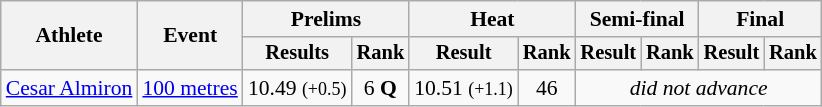<table class="wikitable" style="font-size:90%">
<tr>
<th rowspan="2">Athlete</th>
<th rowspan="2">Event</th>
<th colspan="2">Prelims</th>
<th colspan="2">Heat</th>
<th colspan="2">Semi-final</th>
<th colspan="2">Final</th>
</tr>
<tr style="font-size:95%">
<th>Results</th>
<th>Rank</th>
<th>Result</th>
<th>Rank</th>
<th>Result</th>
<th>Rank</th>
<th>Result</th>
<th>Rank</th>
</tr>
<tr align="center">
<td align="center" rowspan="1"><a href='#'>Cesar Almiron</a></td>
<td rowspan="1" align="center"><a href='#'>100 metres</a></td>
<td>10.49 <small>(+0.5)</small></td>
<td>6 <strong>Q</strong></td>
<td>10.51 <small>(+1.1)</small></td>
<td>46</td>
<td colspan="4"><em>did not advance</em></td>
</tr>
</table>
